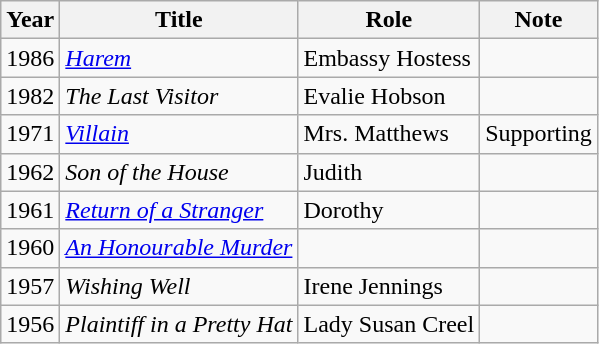<table class="wikitable">
<tr>
<th>Year</th>
<th>Title</th>
<th>Role</th>
<th>Note</th>
</tr>
<tr>
<td>1986</td>
<td><em><a href='#'>Harem</a></em></td>
<td>Embassy Hostess</td>
<td></td>
</tr>
<tr>
<td>1982</td>
<td><em>The Last Visitor</em></td>
<td>Evalie Hobson</td>
<td></td>
</tr>
<tr>
<td>1971</td>
<td><em><a href='#'>Villain</a></em></td>
<td>Mrs. Matthews</td>
<td>Supporting</td>
</tr>
<tr>
<td>1962</td>
<td><em>Son of the House</em></td>
<td>Judith</td>
<td></td>
</tr>
<tr>
<td>1961</td>
<td><em><a href='#'>Return of a Stranger</a></em></td>
<td>Dorothy</td>
<td></td>
</tr>
<tr>
<td>1960</td>
<td><em><a href='#'>An Honourable Murder</a></em></td>
<td></td>
<td></td>
</tr>
<tr>
<td>1957</td>
<td><em>Wishing Well</em></td>
<td>Irene Jennings</td>
<td></td>
</tr>
<tr>
<td>1956</td>
<td><em>Plaintiff in a Pretty Hat</em></td>
<td>Lady Susan Creel</td>
<td></td>
</tr>
</table>
